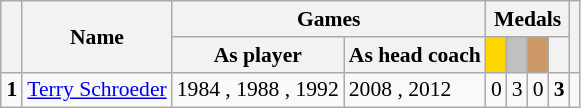<table class="wikitable sortable" style="text-align: center; font-size: 90%; margin-left: 1em;">
<tr>
<th rowspan="2"></th>
<th rowspan="2">Name</th>
<th colspan="2">Games</th>
<th colspan="4">Medals</th>
<th rowspan="2"></th>
</tr>
<tr>
<th>As player</th>
<th>As head coach</th>
<th style="background-color: gold;"></th>
<th style="background-color: silver;"></th>
<th style="background-color: #cc9966;"></th>
<th></th>
</tr>
<tr>
<td><strong>1</strong></td>
<td style="text-align: left;" data-sort-value="Schroeder, Terry"><a href='#'>Terry Schroeder</a></td>
<td style="text-align: left;">1984 , 1988 , 1992</td>
<td style="text-align: left;">2008 , 2012</td>
<td>0</td>
<td>3</td>
<td>0</td>
<td><strong>3</strong></td>
<td style="text-align: left;"></td>
</tr>
</table>
